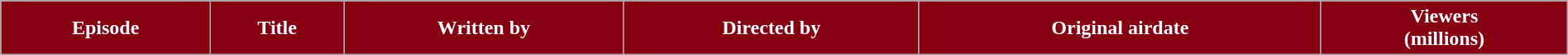<table class="wikitable plainrowheaders" style="width:100%;">
<tr style="color:#fff;">
<th style="background:#860012;">Episode</th>
<th style="background:#860012;">Title</th>
<th style="background:#860012;">Written by</th>
<th style="background:#860012;">Directed by</th>
<th style="background:#860012;">Original airdate</th>
<th style="background:#860012;">Viewers<br>(millions)<br>

</th>
</tr>
</table>
